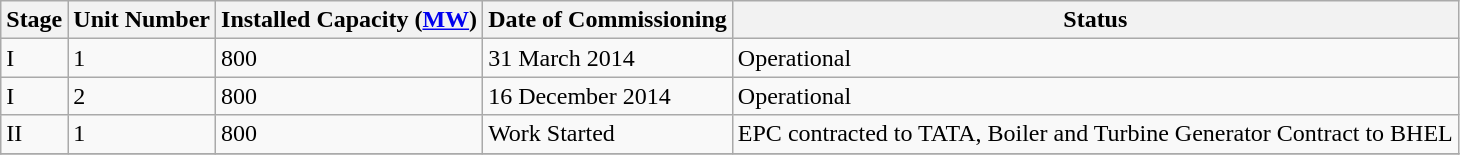<table class="sortable wikitable">
<tr>
<th>Stage</th>
<th>Unit Number</th>
<th>Installed Capacity (<a href='#'>MW</a>)</th>
<th>Date of Commissioning</th>
<th>Status</th>
</tr>
<tr>
<td>I</td>
<td>1</td>
<td>800</td>
<td>31 March 2014</td>
<td>Operational</td>
</tr>
<tr>
<td>I</td>
<td>2</td>
<td>800</td>
<td>16 December 2014</td>
<td>Operational</td>
</tr>
<tr>
<td>II</td>
<td>1</td>
<td>800</td>
<td>Work Started</td>
<td>EPC contracted to TATA, Boiler and Turbine Generator Contract to BHEL</td>
</tr>
<tr>
</tr>
</table>
